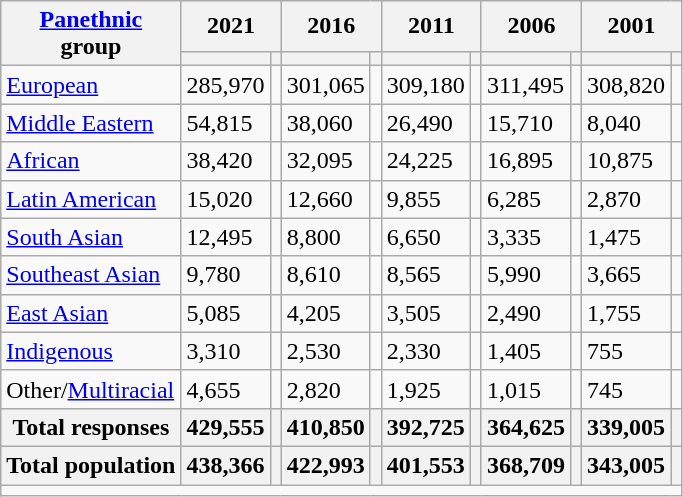<table class="wikitable collapsible sortable">
<tr>
<th rowspan="2"><a href='#'>Panethnic</a><br>group</th>
<th colspan="2">2021</th>
<th colspan="2">2016</th>
<th colspan="2">2011</th>
<th colspan="2">2006</th>
<th colspan="2">2001</th>
</tr>
<tr>
<th><a href='#'></a></th>
<th></th>
<th></th>
<th></th>
<th></th>
<th></th>
<th></th>
<th></th>
<th></th>
<th></th>
</tr>
<tr>
<td><a href='#'>European</a></td>
<td>285,970</td>
<td></td>
<td>301,065</td>
<td></td>
<td>309,180</td>
<td></td>
<td>311,495</td>
<td></td>
<td>308,820</td>
<td></td>
</tr>
<tr>
<td><a href='#'>Middle Eastern</a></td>
<td>54,815</td>
<td></td>
<td>38,060</td>
<td></td>
<td>26,490</td>
<td></td>
<td>15,710</td>
<td></td>
<td>8,040</td>
<td></td>
</tr>
<tr>
<td><a href='#'>African</a></td>
<td>38,420</td>
<td></td>
<td>32,095</td>
<td></td>
<td>24,225</td>
<td></td>
<td>16,895</td>
<td></td>
<td>10,875</td>
<td></td>
</tr>
<tr>
<td><a href='#'>Latin American</a></td>
<td>15,020</td>
<td></td>
<td>12,660</td>
<td></td>
<td>9,855</td>
<td></td>
<td>6,285</td>
<td></td>
<td>2,870</td>
<td></td>
</tr>
<tr>
<td><a href='#'>South Asian</a></td>
<td>12,495</td>
<td></td>
<td>8,800</td>
<td></td>
<td>6,650</td>
<td></td>
<td>3,335</td>
<td></td>
<td>1,475</td>
<td></td>
</tr>
<tr>
<td><a href='#'>Southeast Asian</a></td>
<td>9,780</td>
<td></td>
<td>8,610</td>
<td></td>
<td>8,565</td>
<td></td>
<td>5,990</td>
<td></td>
<td>3,665</td>
<td></td>
</tr>
<tr>
<td><a href='#'>East Asian</a></td>
<td>5,085</td>
<td></td>
<td>4,205</td>
<td></td>
<td>3,505</td>
<td></td>
<td>2,490</td>
<td></td>
<td>1,755</td>
<td></td>
</tr>
<tr>
<td><a href='#'>Indigenous</a></td>
<td>3,310</td>
<td></td>
<td>2,530</td>
<td></td>
<td>2,330</td>
<td></td>
<td>1,405</td>
<td></td>
<td>755</td>
<td></td>
</tr>
<tr>
<td>Other/<a href='#'>Multiracial</a></td>
<td>4,655</td>
<td></td>
<td>2,820</td>
<td></td>
<td>1,925</td>
<td></td>
<td>1,015</td>
<td></td>
<td>745</td>
<td></td>
</tr>
<tr>
<th>Total responses</th>
<th>429,555</th>
<th></th>
<th>410,850</th>
<th></th>
<th>392,725</th>
<th></th>
<th>364,625</th>
<th></th>
<th>339,005</th>
<th></th>
</tr>
<tr>
<th>Total population</th>
<th>438,366</th>
<th></th>
<th>422,993</th>
<th></th>
<th>401,553</th>
<th></th>
<th>368,709</th>
<th></th>
<th>343,005</th>
<th></th>
</tr>
<tr class="sortbottom">
<td colspan="15"></td>
</tr>
</table>
